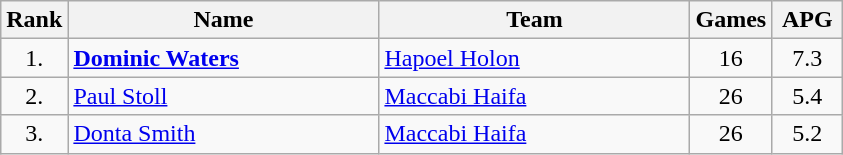<table class="wikitable sortable" style="text-align: center">
<tr>
<th>Rank</th>
<th width=200>Name</th>
<th width=200>Team</th>
<th>Games</th>
<th width=40>APG</th>
</tr>
<tr>
<td>1.</td>
<td align="left"> <strong><a href='#'>Dominic Waters</a></strong></td>
<td align="left"><a href='#'>Hapoel Holon</a></td>
<td>16</td>
<td>7.3</td>
</tr>
<tr>
<td>2.</td>
<td align="left"> <a href='#'>Paul Stoll</a></td>
<td align="left"><a href='#'>Maccabi Haifa</a></td>
<td>26</td>
<td>5.4</td>
</tr>
<tr>
<td>3.</td>
<td align="left"> <a href='#'>Donta Smith</a></td>
<td align="left"><a href='#'>Maccabi Haifa</a></td>
<td>26</td>
<td>5.2</td>
</tr>
</table>
